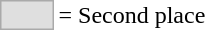<table style="background:transparent;">
<tr>
<td style="background-color:#dfdfdf; border:1px solid #aaaaaa; width:2em;"></td>
<td>= Second place</td>
</tr>
</table>
